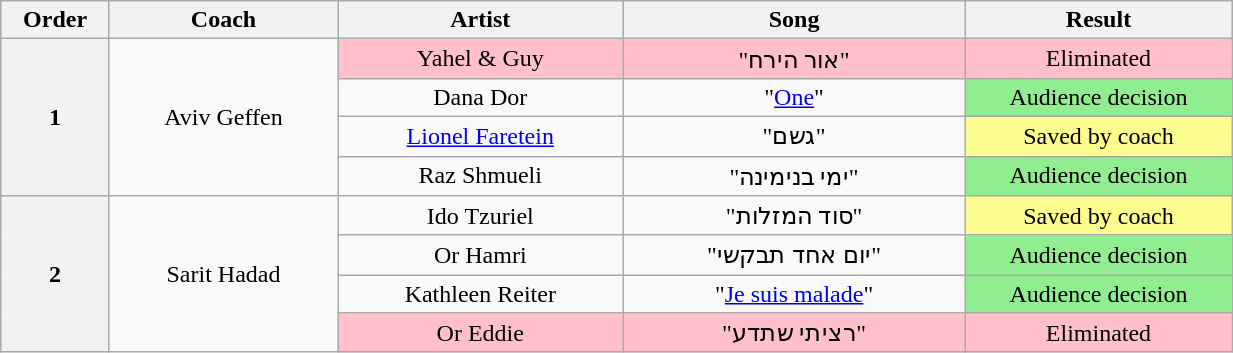<table class="wikitable" style="text-align: center; width:65%;">
<tr>
<th width="05%">Order</th>
<th width="12%">Coach</th>
<th width="15%">Artist</th>
<th width="18%">Song</th>
<th width="14%">Result</th>
</tr>
<tr>
<th rowspan=4>1</th>
<td rowspan=4>Aviv Geffen</td>
<td style="background-color:pink;">Yahel & Guy</td>
<td style="background-color:pink;">"אור הירח"</td>
<td style="background-color:pink;">Eliminated</td>
</tr>
<tr>
<td>Dana Dor</td>
<td>"<a href='#'>One</a>"</td>
<td style="background-color:lightgreen;">Audience decision</td>
</tr>
<tr>
<td><a href='#'>Lionel Faretein</a></td>
<td>"גשם"</td>
<td style="background-color:#fdfc8f;">Saved by coach</td>
</tr>
<tr>
<td>Raz Shmueli</td>
<td>"ימי בנימינה"</td>
<td style="background-color:lightgreen;">Audience decision</td>
</tr>
<tr>
<th rowspan=4>2</th>
<td rowspan=4>Sarit Hadad</td>
<td>Ido Tzuriel</td>
<td>"סוד המזלות"</td>
<td style="background-color:#fdfc8f;">Saved by coach</td>
</tr>
<tr>
<td>Or Hamri</td>
<td>"יום אחד תבקשי"</td>
<td style="background-color:lightgreen;">Audience decision</td>
</tr>
<tr>
<td>Kathleen Reiter</td>
<td>"<a href='#'>Je suis malade</a>"</td>
<td style="background-color:lightgreen;">Audience decision</td>
</tr>
<tr>
<td style="background-color:pink;">Or Eddie</td>
<td style="background-color:pink;">"רציתי שתדע"</td>
<td style="background-color:pink;">Eliminated</td>
</tr>
</table>
